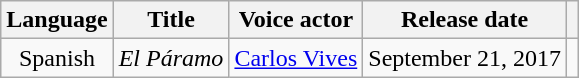<table class="wikitable">
<tr>
<th>Language</th>
<th>Title</th>
<th>Voice actor</th>
<th>Release date</th>
<th></th>
</tr>
<tr>
<td style="text-align: center;">Spanish</td>
<td style="text-align: center;"><em>El Páramo</em></td>
<td style="text-align: center;"><a href='#'>Carlos Vives</a></td>
<td style="text-align: center;">September 21, 2017</td>
<td style="text-align: center;"></td>
</tr>
</table>
